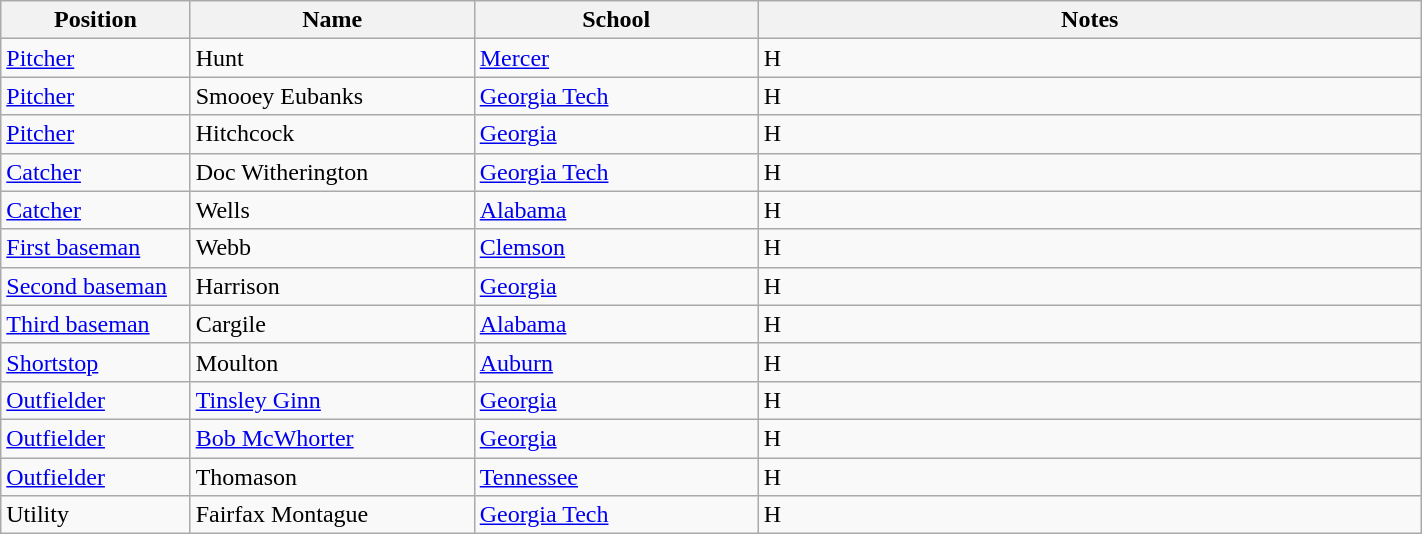<table class="wikitable sortable" style="width:75%;">
<tr>
<th width=10%>Position</th>
<th width=15%>Name</th>
<th width=15%>School</th>
<th width=35% class="unsortable">Notes</th>
</tr>
<tr>
<td><a href='#'>Pitcher</a></td>
<td>Hunt</td>
<td><a href='#'>Mercer</a></td>
<td>H</td>
</tr>
<tr>
<td><a href='#'>Pitcher</a></td>
<td>Smooey Eubanks</td>
<td><a href='#'>Georgia Tech</a></td>
<td>H</td>
</tr>
<tr>
<td><a href='#'>Pitcher</a></td>
<td>Hitchcock</td>
<td><a href='#'>Georgia</a></td>
<td>H</td>
</tr>
<tr>
<td><a href='#'>Catcher</a></td>
<td>Doc Witherington</td>
<td><a href='#'>Georgia Tech</a></td>
<td>H</td>
</tr>
<tr>
<td><a href='#'>Catcher</a></td>
<td>Wells</td>
<td><a href='#'>Alabama</a></td>
<td>H</td>
</tr>
<tr>
<td><a href='#'>First baseman</a></td>
<td>Webb</td>
<td><a href='#'>Clemson</a></td>
<td>H</td>
</tr>
<tr>
<td><a href='#'>Second baseman</a></td>
<td>Harrison</td>
<td><a href='#'>Georgia</a></td>
<td>H</td>
</tr>
<tr>
<td><a href='#'>Third baseman</a></td>
<td>Cargile</td>
<td><a href='#'>Alabama</a></td>
<td>H</td>
</tr>
<tr>
<td><a href='#'>Shortstop</a></td>
<td>Moulton</td>
<td><a href='#'>Auburn</a></td>
<td>H</td>
</tr>
<tr>
<td><a href='#'>Outfielder</a></td>
<td><a href='#'>Tinsley Ginn</a></td>
<td><a href='#'>Georgia</a></td>
<td>H</td>
</tr>
<tr>
<td><a href='#'>Outfielder</a></td>
<td><a href='#'>Bob McWhorter</a></td>
<td><a href='#'>Georgia</a></td>
<td>H</td>
</tr>
<tr>
<td><a href='#'>Outfielder</a></td>
<td>Thomason</td>
<td><a href='#'>Tennessee</a></td>
<td>H</td>
</tr>
<tr>
<td>Utility</td>
<td>Fairfax Montague</td>
<td><a href='#'>Georgia Tech</a></td>
<td>H</td>
</tr>
</table>
